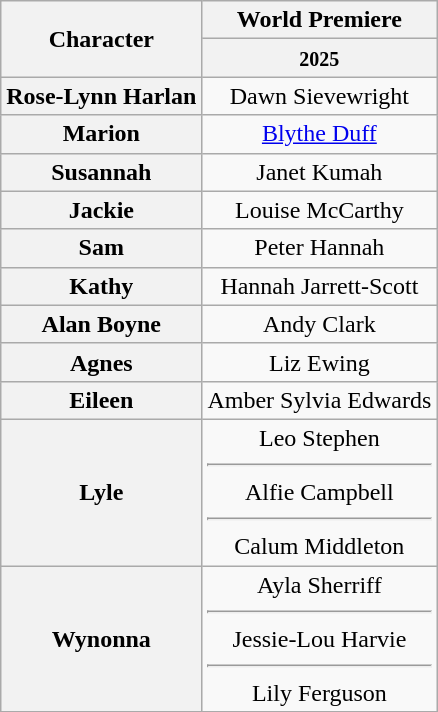<table class="wikitable">
<tr>
<th rowspan="2">Character</th>
<th>World Premiere</th>
</tr>
<tr>
<th><small>2025</small></th>
</tr>
<tr>
<th>Rose-Lynn Harlan</th>
<td align="center">Dawn Sievewright</td>
</tr>
<tr>
<th>Marion</th>
<td align="center"><a href='#'>Blythe Duff</a></td>
</tr>
<tr>
<th>Susannah</th>
<td align="center">Janet Kumah</td>
</tr>
<tr>
<th>Jackie</th>
<td align="center">Louise McCarthy</td>
</tr>
<tr>
<th>Sam</th>
<td align="center">Peter Hannah</td>
</tr>
<tr>
<th>Kathy</th>
<td align="center">Hannah Jarrett-Scott</td>
</tr>
<tr>
<th>Alan Boyne</th>
<td align="center">Andy Clark</td>
</tr>
<tr>
<th>Agnes</th>
<td align="center">Liz Ewing</td>
</tr>
<tr>
<th>Eileen</th>
<td align="center">Amber Sylvia Edwards</td>
</tr>
<tr>
<th>Lyle</th>
<td align="center" colspan="1">Leo Stephen<hr>Alfie Campbell<hr>Calum Middleton</td>
</tr>
<tr>
<th>Wynonna</th>
<td align="center" colspan="1">Ayla Sherriff<hr>Jessie-Lou Harvie<hr>Lily Ferguson</td>
</tr>
<tr>
</tr>
</table>
